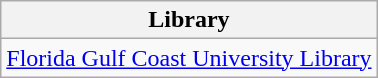<table class="wikitable sortable">
<tr>
<th>Library</th>
</tr>
<tr valign="top">
<td><a href='#'>Florida Gulf Coast University Library</a></td>
</tr>
</table>
